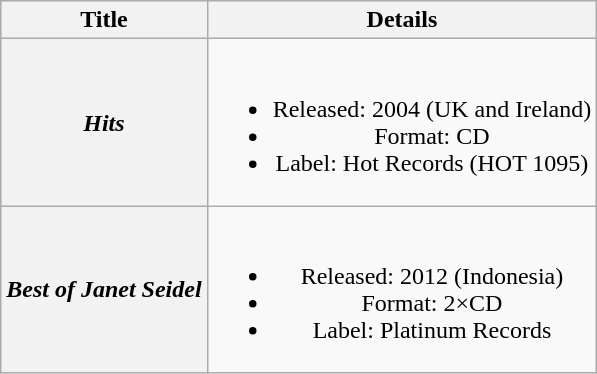<table class="wikitable plainrowheaders" style="text-align:center;" border="1">
<tr>
<th>Title</th>
<th>Details</th>
</tr>
<tr>
<th scope="row"><em>Hits</em></th>
<td><br><ul><li>Released: 2004 (UK and Ireland)</li><li>Format: CD</li><li>Label: Hot Records (HOT 1095)</li></ul></td>
</tr>
<tr>
<th scope="row"><em>Best of Janet Seidel</em></th>
<td><br><ul><li>Released: 2012 (Indonesia)</li><li>Format: 2×CD</li><li>Label: Platinum Records</li></ul></td>
</tr>
</table>
